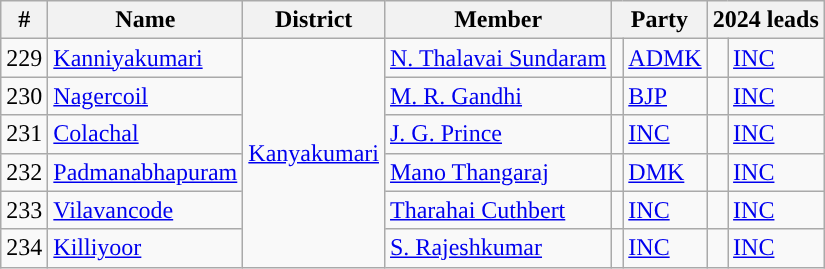<table class="wikitable">
<tr>
<th>#</th>
<th>Name</th>
<th>District</th>
<th>Member</th>
<th colspan="2">Party</th>
<th Colspan="2">2024 leads</th>
</tr>
<tr>
<td>229</td>
<td><a href='#'>Kanniyakumari</a></td>
<td rowspan="6"><a href='#'>Kanyakumari</a></td>
<td><a href='#'>N. Thalavai Sundaram</a></td>
<td style="background-color:"></td>
<td><a href='#'>ADMK</a></td>
<td style="background-color:"></td>
<td><a href='#'>INC</a></td>
</tr>
<tr>
<td>230</td>
<td><a href='#'>Nagercoil</a></td>
<td><a href='#'>M. R. Gandhi</a></td>
<td style="background-color:"></td>
<td><a href='#'>BJP</a></td>
<td style="background-color:"></td>
<td><a href='#'>INC</a></td>
</tr>
<tr>
<td>231</td>
<td><a href='#'>Colachal</a></td>
<td><a href='#'>J. G. Prince</a></td>
<td style="background-color:"></td>
<td><a href='#'>INC</a></td>
<td style="background-color:"></td>
<td><a href='#'>INC</a></td>
</tr>
<tr>
<td>232</td>
<td><a href='#'>Padmanabhapuram</a></td>
<td><a href='#'>Mano Thangaraj</a></td>
<td style="background-color:"></td>
<td><a href='#'>DMK</a></td>
<td style="background-color:"></td>
<td><a href='#'>INC</a></td>
</tr>
<tr>
<td>233</td>
<td><a href='#'>Vilavancode</a></td>
<td><a href='#'>Tharahai Cuthbert</a></td>
<td style="background-color:"></td>
<td><a href='#'>INC</a></td>
<td style="background-color:"></td>
<td><a href='#'>INC</a></td>
</tr>
<tr>
<td>234</td>
<td><a href='#'>Killiyoor</a></td>
<td><a href='#'>S. Rajeshkumar</a></td>
<td style="background-color:"></td>
<td><a href='#'>INC</a></td>
<td style="background-color:"></td>
<td><a href='#'>INC</a></td>
</tr>
</table>
